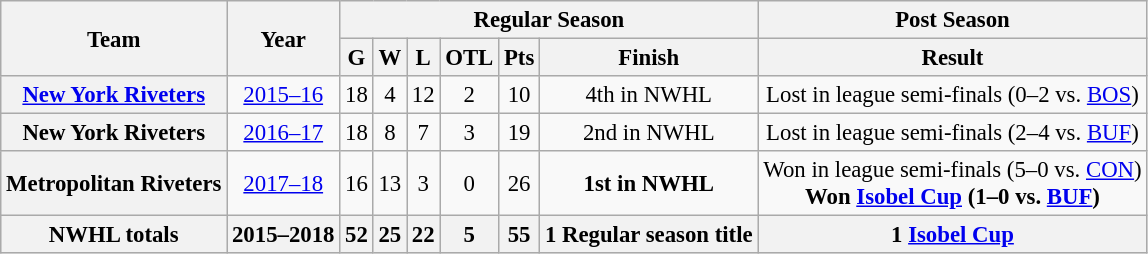<table class="wikitable" style="font-size: 95%; text-align:center;">
<tr>
<th rowspan="2">Team</th>
<th rowspan="2">Year</th>
<th colspan="6">Regular Season</th>
<th colspan="1">Post Season</th>
</tr>
<tr>
<th>G</th>
<th>W</th>
<th>L</th>
<th>OTL</th>
<th>Pts</th>
<th>Finish</th>
<th>Result</th>
</tr>
<tr>
<th><a href='#'>New York Riveters</a></th>
<td><a href='#'>2015–16</a></td>
<td>18</td>
<td>4</td>
<td>12</td>
<td>2</td>
<td>10</td>
<td>4th in NWHL</td>
<td>Lost in league semi-finals (0–2 vs. <a href='#'>BOS</a>)</td>
</tr>
<tr>
<th>New York Riveters</th>
<td><a href='#'>2016–17</a></td>
<td>18</td>
<td>8</td>
<td>7</td>
<td>3</td>
<td>19</td>
<td>2nd in NWHL</td>
<td>Lost in league semi-finals (2–4 vs. <a href='#'>BUF</a>)</td>
</tr>
<tr>
<th>Metropolitan Riveters</th>
<td><a href='#'>2017–18</a></td>
<td>16</td>
<td>13</td>
<td>3</td>
<td>0</td>
<td>26</td>
<td><strong>1st in NWHL</strong></td>
<td>Won in league semi-finals (5–0 vs. <a href='#'>CON</a>) <br> <strong>Won <a href='#'>Isobel Cup</a> (1–0 vs. <a href='#'>BUF</a>)</strong></td>
</tr>
<tr bgcolor="#dddddd">
<th>NWHL totals</th>
<th>2015–2018</th>
<th>52</th>
<th>25</th>
<th>22</th>
<th>5</th>
<th>55</th>
<th>1 Regular season title</th>
<th>1 <a href='#'>Isobel Cup</a></th>
</tr>
</table>
